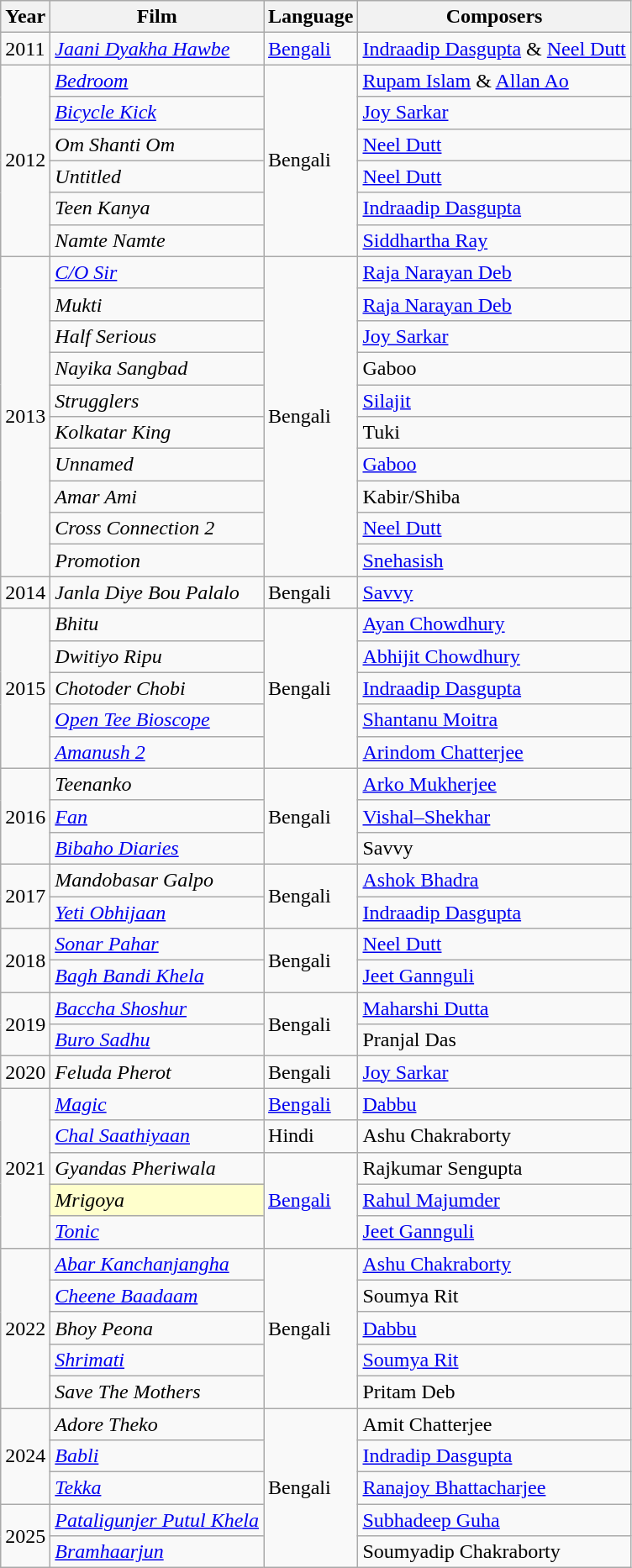<table class="wikitable sortable">
<tr>
<th>Year</th>
<th>Film</th>
<th>Language</th>
<th>Composers</th>
</tr>
<tr>
<td>2011</td>
<td><em><a href='#'>Jaani Dyakha Hawbe</a></em></td>
<td><a href='#'>Bengali</a></td>
<td><a href='#'>Indraadip Dasgupta</a> & <a href='#'>Neel Dutt</a></td>
</tr>
<tr>
<td rowspan="6">2012</td>
<td><em><a href='#'>Bedroom</a></em></td>
<td rowspan="6">Bengali</td>
<td><a href='#'>Rupam Islam</a> & <a href='#'>Allan Ao</a></td>
</tr>
<tr>
<td><em><a href='#'>Bicycle Kick</a></em></td>
<td><a href='#'>Joy Sarkar</a></td>
</tr>
<tr>
<td><em>Om Shanti Om</em></td>
<td><a href='#'>Neel Dutt</a></td>
</tr>
<tr>
<td><em>Untitled</em></td>
<td><a href='#'>Neel Dutt</a></td>
</tr>
<tr>
<td><em>Teen Kanya</em></td>
<td><a href='#'>Indraadip Dasgupta</a></td>
</tr>
<tr>
<td><em>Namte Namte</em></td>
<td><a href='#'>Siddhartha Ray</a></td>
</tr>
<tr>
<td rowspan="10">2013</td>
<td><em><a href='#'>C/O Sir</a></em></td>
<td rowspan="10">Bengali</td>
<td><a href='#'>Raja Narayan Deb</a></td>
</tr>
<tr>
<td><em>Mukti</em></td>
<td><a href='#'>Raja Narayan Deb</a></td>
</tr>
<tr>
<td><em>Half Serious</em></td>
<td><a href='#'>Joy Sarkar</a></td>
</tr>
<tr>
<td><em>Nayika Sangbad</em></td>
<td>Gaboo</td>
</tr>
<tr>
<td><em>Strugglers</em></td>
<td><a href='#'>Silajit</a></td>
</tr>
<tr>
<td><em>Kolkatar King</em></td>
<td>Tuki</td>
</tr>
<tr>
<td><em>Unnamed</em></td>
<td><a href='#'>Gaboo</a></td>
</tr>
<tr>
<td><em>Amar Ami</em></td>
<td>Kabir/Shiba</td>
</tr>
<tr>
<td><em>Cross Connection 2</em></td>
<td><a href='#'>Neel Dutt</a></td>
</tr>
<tr>
<td><em>Promotion</em></td>
<td><a href='#'>Snehasish</a></td>
</tr>
<tr>
<td>2014</td>
<td><em>Janla Diye Bou Palalo</em></td>
<td>Bengali</td>
<td><a href='#'>Savvy</a></td>
</tr>
<tr>
<td rowspan="5">2015</td>
<td><em>Bhitu</em></td>
<td rowspan="5">Bengali</td>
<td><a href='#'>Ayan Chowdhury</a></td>
</tr>
<tr>
<td><em>Dwitiyo Ripu</em></td>
<td><a href='#'>Abhijit Chowdhury</a></td>
</tr>
<tr>
<td><em>Chotoder Chobi</em></td>
<td><a href='#'>Indraadip Dasgupta</a></td>
</tr>
<tr>
<td><em><a href='#'>Open Tee Bioscope</a></em></td>
<td><a href='#'>Shantanu Moitra</a></td>
</tr>
<tr>
<td><em><a href='#'>Amanush 2</a></em></td>
<td><a href='#'>Arindom Chatterjee</a></td>
</tr>
<tr>
<td rowspan="3">2016</td>
<td><em>Teenanko</em></td>
<td rowspan="3">Bengali</td>
<td><a href='#'>Arko Mukherjee</a></td>
</tr>
<tr>
<td><em><a href='#'>Fan</a></em></td>
<td><a href='#'>Vishal–Shekhar</a></td>
</tr>
<tr>
<td><em><a href='#'>Bibaho Diaries</a></em></td>
<td>Savvy</td>
</tr>
<tr>
<td rowspan="2">2017</td>
<td><em>Mandobasar Galpo</em></td>
<td rowspan="2">Bengali</td>
<td><a href='#'>Ashok Bhadra</a></td>
</tr>
<tr>
<td><em><a href='#'>Yeti Obhijaan</a></em></td>
<td><a href='#'>Indraadip Dasgupta</a></td>
</tr>
<tr>
<td rowspan="2">2018</td>
<td><em><a href='#'>Sonar Pahar</a></em></td>
<td rowspan="2">Bengali</td>
<td><a href='#'>Neel Dutt</a></td>
</tr>
<tr>
<td><em><a href='#'>Bagh Bandi Khela</a></em></td>
<td><a href='#'>Jeet Gannguli</a></td>
</tr>
<tr>
<td rowspan="2">2019</td>
<td><em><a href='#'>Baccha Shoshur</a></em></td>
<td rowspan="2">Bengali</td>
<td><a href='#'>Maharshi Dutta</a></td>
</tr>
<tr>
<td><em><a href='#'>Buro Sadhu</a></em></td>
<td>Pranjal Das</td>
</tr>
<tr>
<td>2020</td>
<td><em>Feluda Pherot</em></td>
<td>Bengali</td>
<td><a href='#'>Joy Sarkar</a></td>
</tr>
<tr>
<td rowspan="5">2021</td>
<td><em><a href='#'>Magic</a></em></td>
<td><a href='#'>Bengali</a></td>
<td><a href='#'>Dabbu</a></td>
</tr>
<tr>
<td><em><a href='#'>Chal Saathiyaan</a></em></td>
<td>Hindi</td>
<td>Ashu Chakraborty</td>
</tr>
<tr>
<td><em>Gyandas Pheriwala</em></td>
<td Rowspan="3"><a href='#'>Bengali</a></td>
<td>Rajkumar Sengupta</td>
</tr>
<tr>
<td style="background:#ffc;"><em>Mrigoya</em></td>
<td><a href='#'>Rahul Majumder</a></td>
</tr>
<tr>
<td><em><a href='#'>Tonic</a></em></td>
<td><a href='#'>Jeet Gannguli</a></td>
</tr>
<tr>
<td rowspan="5">2022</td>
<td><em><a href='#'>Abar Kanchanjangha</a></em></td>
<td rowspan="5">Bengali</td>
<td><a href='#'>Ashu Chakraborty</a></td>
</tr>
<tr>
<td><em><a href='#'>Cheene Baadaam</a></em></td>
<td>Soumya Rit</td>
</tr>
<tr>
<td><em>Bhoy Peona</em></td>
<td><a href='#'>Dabbu</a></td>
</tr>
<tr>
<td><em><a href='#'>Shrimati</a></em></td>
<td><a href='#'>Soumya Rit</a></td>
</tr>
<tr>
<td><em>Save The Mothers</em></td>
<td>Pritam Deb</td>
</tr>
<tr>
<td rowspan="3">2024</td>
<td><em>Adore Theko</em></td>
<td rowspan="5">Bengali</td>
<td>Amit Chatterjee</td>
</tr>
<tr>
<td><em><a href='#'>Babli</a></em></td>
<td><a href='#'>Indradip Dasgupta</a></td>
</tr>
<tr>
<td><em><a href='#'>Tekka</a></em></td>
<td><a href='#'>Ranajoy Bhattacharjee</a></td>
</tr>
<tr>
<td rowspan="2">2025</td>
<td><em><a href='#'>Pataligunjer Putul Khela</a></em></td>
<td><a href='#'>Subhadeep Guha</a></td>
</tr>
<tr>
<td><em><a href='#'>Bramhaarjun</a></em></td>
<td>Soumyadip Chakraborty</td>
</tr>
</table>
